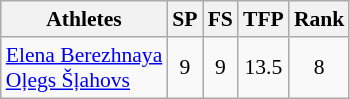<table class="wikitable" border="1" style="font-size:90%">
<tr>
<th>Athletes</th>
<th>SP</th>
<th>FS</th>
<th>TFP</th>
<th>Rank</th>
</tr>
<tr align=center>
<td align=left><a href='#'>Elena Berezhnaya</a><br><a href='#'>Oļegs Šļahovs</a></td>
<td>9</td>
<td>9</td>
<td>13.5</td>
<td>8</td>
</tr>
</table>
